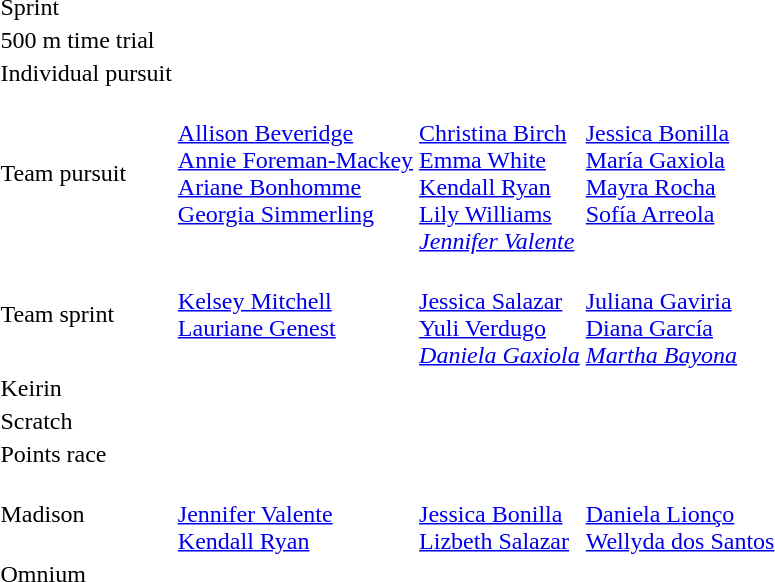<table>
<tr>
<td>Sprint</td>
<td></td>
<td></td>
<td></td>
</tr>
<tr>
<td>500 m time trial</td>
<td></td>
<td></td>
<td></td>
</tr>
<tr>
<td>Individual pursuit</td>
<td></td>
<td></td>
<td></td>
</tr>
<tr>
<td>Team pursuit</td>
<td valign=top><br><a href='#'>Allison Beveridge</a><br><a href='#'>Annie Foreman-Mackey</a><br><a href='#'>Ariane Bonhomme</a><br><a href='#'>Georgia Simmerling</a></td>
<td><br><a href='#'>Christina Birch</a><br><a href='#'>Emma White</a><br><a href='#'>Kendall Ryan</a><br><a href='#'>Lily Williams</a><br><em><a href='#'>Jennifer Valente</a></em></td>
<td valign=top><br><a href='#'>Jessica Bonilla</a><br><a href='#'>María Gaxiola</a><br><a href='#'>Mayra Rocha</a><br><a href='#'>Sofía Arreola</a></td>
</tr>
<tr>
<td>Team sprint</td>
<td valign=top><br><a href='#'>Kelsey Mitchell</a><br><a href='#'>Lauriane Genest</a></td>
<td><br><a href='#'>Jessica Salazar</a><br><a href='#'>Yuli Verdugo</a><br><em><a href='#'>Daniela Gaxiola</a></em></td>
<td><br><a href='#'>Juliana Gaviria</a><br><a href='#'>Diana García</a><br><em><a href='#'>Martha Bayona</a></em></td>
</tr>
<tr>
<td>Keirin</td>
<td></td>
<td></td>
<td></td>
</tr>
<tr>
<td>Scratch</td>
<td></td>
<td></td>
<td></td>
</tr>
<tr>
<td>Points race</td>
<td></td>
<td></td>
<td></td>
</tr>
<tr>
<td>Madison</td>
<td><br><a href='#'>Jennifer Valente</a><br><a href='#'>Kendall Ryan</a></td>
<td><br><a href='#'>Jessica Bonilla</a><br><a href='#'>Lizbeth Salazar</a></td>
<td><br><a href='#'>Daniela Lionço</a><br><a href='#'>Wellyda dos Santos</a></td>
</tr>
<tr>
<td>Omnium</td>
<td></td>
<td></td>
<td></td>
</tr>
</table>
